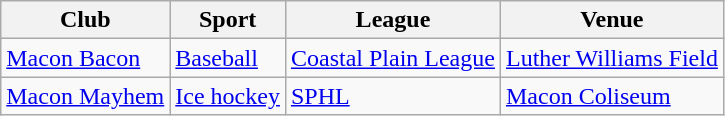<table class="wikitable">
<tr>
<th>Club</th>
<th>Sport</th>
<th>League</th>
<th>Venue</th>
</tr>
<tr>
<td><a href='#'>Macon Bacon</a></td>
<td><a href='#'>Baseball</a></td>
<td><a href='#'>Coastal Plain League</a></td>
<td><a href='#'>Luther Williams Field</a></td>
</tr>
<tr>
<td><a href='#'>Macon Mayhem</a></td>
<td><a href='#'>Ice hockey</a></td>
<td><a href='#'>SPHL</a></td>
<td><a href='#'>Macon Coliseum</a></td>
</tr>
</table>
